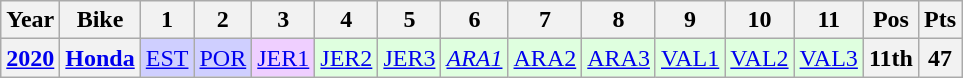<table class="wikitable" style="text-align:center">
<tr>
<th>Year</th>
<th>Bike</th>
<th>1</th>
<th>2</th>
<th>3</th>
<th>4</th>
<th>5</th>
<th>6</th>
<th>7</th>
<th>8</th>
<th>9</th>
<th>10</th>
<th>11</th>
<th>Pos</th>
<th>Pts</th>
</tr>
<tr>
<th><a href='#'>2020</a></th>
<th><a href='#'>Honda</a></th>
<td style="background:#cfcfff;"><a href='#'>EST</a><br></td>
<td style="background:#cfcfff;"><a href='#'>POR</a><br></td>
<td style="background:#efcfff;"><a href='#'>JER1</a><br></td>
<td style="background:#dfffdf;"><a href='#'>JER2</a><br></td>
<td style="background:#dfffdf;"><a href='#'>JER3</a><br></td>
<td style="background:#dfffdf;"><em><a href='#'>ARA1</a></em><br></td>
<td style="background:#dfffdf;"><a href='#'>ARA2</a><br></td>
<td style="background:#dfffdf;"><a href='#'>ARA3</a><br></td>
<td style="background:#dfffdf;"><a href='#'>VAL1</a><br></td>
<td style="background:#dfffdf;"><a href='#'>VAL2</a><br></td>
<td style="background:#dfffdf;"><a href='#'>VAL3</a><br></td>
<th>11th</th>
<th>47</th>
</tr>
</table>
